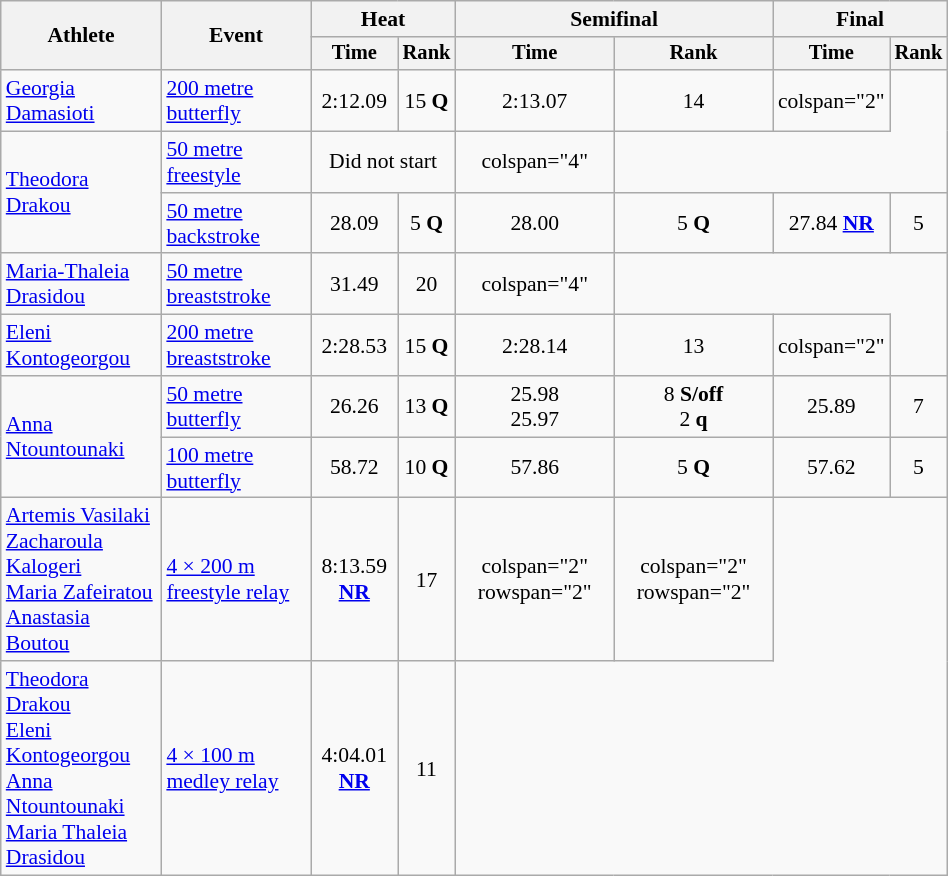<table class="wikitable" style="text-align:center; font-size:90%; width:50%;">
<tr>
<th rowspan="2">Athlete</th>
<th rowspan="2">Event</th>
<th colspan="2">Heat</th>
<th colspan="2">Semifinal</th>
<th colspan="2">Final</th>
</tr>
<tr style="font-size:95%">
<th>Time</th>
<th>Rank</th>
<th>Time</th>
<th>Rank</th>
<th>Time</th>
<th>Rank</th>
</tr>
<tr align=center>
<td align=left><a href='#'>Georgia Damasioti</a></td>
<td align=left><a href='#'>200 metre butterfly</a></td>
<td>2:12.09</td>
<td>15 <strong>Q</strong></td>
<td>2:13.07</td>
<td>14</td>
<td>colspan="2" </td>
</tr>
<tr align=center>
<td align=left rowspan="2"><a href='#'>Theodora Drakou</a></td>
<td align=left><a href='#'>50 metre freestyle</a></td>
<td colspan="2">Did not start</td>
<td>colspan="4" </td>
</tr>
<tr align=center>
<td align=left><a href='#'>50 metre backstroke</a></td>
<td>28.09</td>
<td>5 <strong>Q</strong></td>
<td>28.00</td>
<td>5 <strong>Q</strong></td>
<td>27.84 <strong><a href='#'>NR</a></strong></td>
<td>5</td>
</tr>
<tr align=center>
<td align=left><a href='#'>Maria-Thaleia Drasidou</a></td>
<td align=left><a href='#'>50 metre breaststroke</a></td>
<td>31.49</td>
<td>20</td>
<td>colspan="4" </td>
</tr>
<tr align=center>
<td align=left><a href='#'>Eleni Kontogeorgou</a></td>
<td align=left><a href='#'>200 metre breaststroke</a></td>
<td>2:28.53</td>
<td>15 <strong>Q</strong></td>
<td>2:28.14</td>
<td>13</td>
<td>colspan="2" </td>
</tr>
<tr align=center>
<td align=left rowspan="2"><a href='#'>Anna Ntountounaki</a></td>
<td align=left><a href='#'>50 metre butterfly</a></td>
<td>26.26</td>
<td>13 <strong>Q</strong></td>
<td>25.98<br>25.97</td>
<td>8 <strong>S/off</strong><br>2 <strong>q</strong></td>
<td>25.89</td>
<td>7</td>
</tr>
<tr align=center>
<td align=left><a href='#'>100 metre butterfly</a></td>
<td>58.72</td>
<td>10 <strong>Q</strong></td>
<td>57.86</td>
<td>5 <strong>Q</strong></td>
<td>57.62</td>
<td>5</td>
</tr>
<tr>
<td align=left><a href='#'>Artemis Vasilaki</a> <br><a href='#'>Zacharoula Kalogeri</a> <br><a href='#'>Maria Zafeiratou</a><br><a href='#'>Anastasia Boutou</a></td>
<td align=left><a href='#'>4 × 200 m freestyle relay</a></td>
<td>8:13.59 <strong><a href='#'>NR</a></strong></td>
<td>17</td>
<td>colspan="2" rowspan="2" </td>
<td>colspan="2"  rowspan="2"</td>
</tr>
<tr>
<td align=left><a href='#'>Theodora Drakou</a><br><a href='#'>Eleni Kontogeorgou</a><br><a href='#'>Anna Ntountounaki</a> <br><a href='#'>Maria Thaleia Drasidou</a></td>
<td align=left><a href='#'>4 × 100 m medley relay</a></td>
<td>4:04.01 <strong><a href='#'>NR</a></strong></td>
<td>11</td>
</tr>
</table>
